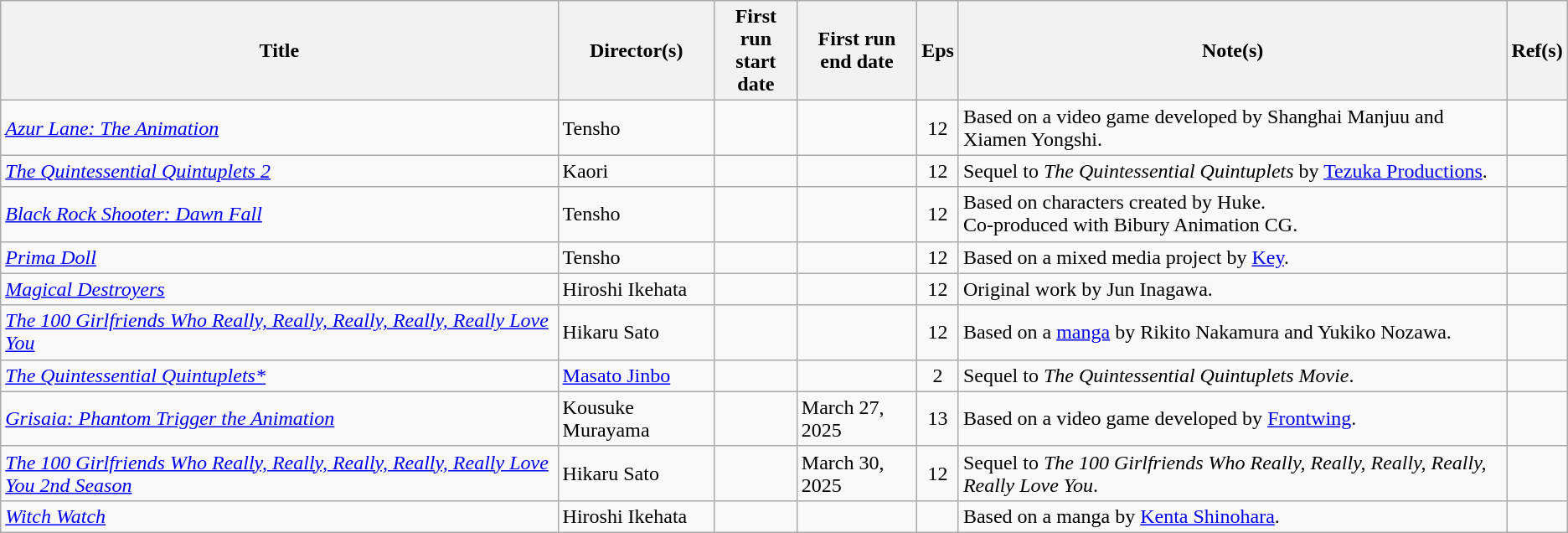<table class="wikitable sortable">
<tr>
<th scope="col">Title</th>
<th scope="col">Director(s)</th>
<th scope="col">First run<br>start date</th>
<th scope="col">First run<br>end date</th>
<th scope="col" class="unsortable">Eps</th>
<th scope="col" class="unsortable">Note(s)</th>
<th scope="col" class="unsortable">Ref(s)</th>
</tr>
<tr>
<td><em><a href='#'>Azur Lane: The Animation</a></em></td>
<td>Tensho</td>
<td></td>
<td></td>
<td style="text-align:center">12</td>
<td>Based on a video game developed by Shanghai Manjuu and Xiamen Yongshi.</td>
<td style="text-align:center"></td>
</tr>
<tr>
<td><em><a href='#'>The Quintessential Quintuplets 2</a></em></td>
<td>Kaori</td>
<td></td>
<td></td>
<td style="text-align:center">12</td>
<td>Sequel to <em>The Quintessential Quintuplets</em> by <a href='#'>Tezuka Productions</a>.</td>
<td style="text-align:center"></td>
</tr>
<tr>
<td><em><a href='#'>Black Rock Shooter: Dawn Fall</a></em></td>
<td>Tensho</td>
<td></td>
<td></td>
<td style="text-align:center">12</td>
<td>Based on characters created by Huke.<br>Co-produced with Bibury Animation CG.</td>
<td style="text-align:center"></td>
</tr>
<tr>
<td><em><a href='#'>Prima Doll</a></em></td>
<td>Tensho</td>
<td></td>
<td></td>
<td style="text-align:center">12</td>
<td>Based on a mixed media project by <a href='#'>Key</a>.</td>
<td style="text-align:center"></td>
</tr>
<tr>
<td><em><a href='#'>Magical Destroyers</a></em></td>
<td>Hiroshi Ikehata</td>
<td></td>
<td></td>
<td style="text-align:center">12</td>
<td>Original work by Jun Inagawa.</td>
<td style="text-align:center"></td>
</tr>
<tr>
<td><em><a href='#'>The 100 Girlfriends Who Really, Really, Really, Really, Really Love You</a></em></td>
<td>Hikaru Sato</td>
<td></td>
<td></td>
<td style="text-align:center">12</td>
<td>Based on a <a href='#'>manga</a> by Rikito Nakamura and Yukiko Nozawa.</td>
<td style="text-align:center"></td>
</tr>
<tr>
<td><em><a href='#'>The Quintessential Quintuplets*</a></em></td>
<td><a href='#'>Masato Jinbo</a></td>
<td></td>
<td></td>
<td style="text-align:center">2</td>
<td>Sequel to <em>The Quintessential Quintuplets Movie</em>.</td>
<td style="text-align:center"></td>
</tr>
<tr>
<td><em><a href='#'>Grisaia: Phantom Trigger the Animation</a></em></td>
<td>Kousuke Murayama</td>
<td></td>
<td>March 27, 2025</td>
<td style="text-align:center">13</td>
<td>Based on a video game developed by <a href='#'>Frontwing</a>.</td>
<td style="text-align:center"></td>
</tr>
<tr>
<td><em><a href='#'>The 100 Girlfriends Who Really, Really, Really, Really, Really Love You 2nd Season</a></em></td>
<td>Hikaru Sato</td>
<td></td>
<td>March 30, 2025</td>
<td style="text-align:center">12</td>
<td>Sequel to <em>The 100 Girlfriends Who Really, Really, Really, Really, Really Love You</em>.</td>
<td style="text-align:center"></td>
</tr>
<tr>
<td><em><a href='#'>Witch Watch</a></em></td>
<td>Hiroshi Ikehata</td>
<td></td>
<td></td>
<td style="text-align:center"></td>
<td>Based on a manga by <a href='#'>Kenta Shinohara</a>.</td>
<td style="text-align:center"></td>
</tr>
</table>
